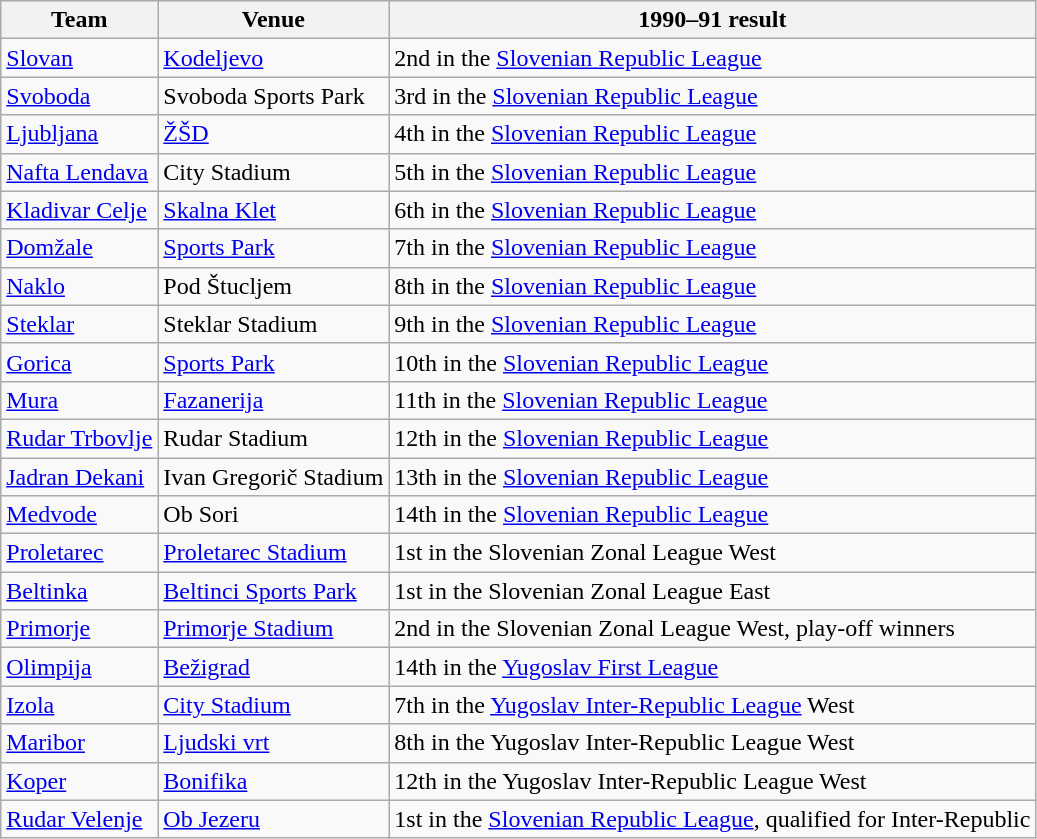<table class="wikitable sortable" style="text-align: left;">
<tr>
<th>Team</th>
<th>Venue</th>
<th>1990–91 result</th>
</tr>
<tr>
<td><a href='#'>Slovan</a></td>
<td><a href='#'>Kodeljevo</a></td>
<td>2nd in the <a href='#'>Slovenian Republic League</a></td>
</tr>
<tr>
<td><a href='#'>Svoboda</a></td>
<td>Svoboda Sports Park</td>
<td>3rd in the <a href='#'>Slovenian Republic League</a></td>
</tr>
<tr>
<td><a href='#'>Ljubljana</a></td>
<td><a href='#'>ŽŠD</a></td>
<td>4th in the <a href='#'>Slovenian Republic League</a></td>
</tr>
<tr>
<td><a href='#'>Nafta Lendava</a></td>
<td>City Stadium</td>
<td>5th in the <a href='#'>Slovenian Republic League</a></td>
</tr>
<tr>
<td><a href='#'>Kladivar Celje</a></td>
<td><a href='#'>Skalna Klet</a></td>
<td>6th in the <a href='#'>Slovenian Republic League</a></td>
</tr>
<tr>
<td><a href='#'>Domžale</a></td>
<td><a href='#'>Sports Park</a></td>
<td>7th in the <a href='#'>Slovenian Republic League</a></td>
</tr>
<tr>
<td><a href='#'>Naklo</a></td>
<td>Pod Štucljem</td>
<td>8th in the <a href='#'>Slovenian Republic League</a></td>
</tr>
<tr>
<td><a href='#'>Steklar</a></td>
<td>Steklar Stadium</td>
<td>9th in the <a href='#'>Slovenian Republic League</a></td>
</tr>
<tr>
<td><a href='#'>Gorica</a></td>
<td><a href='#'>Sports Park</a></td>
<td>10th in the <a href='#'>Slovenian Republic League</a></td>
</tr>
<tr>
<td><a href='#'>Mura</a></td>
<td><a href='#'>Fazanerija</a></td>
<td>11th in the <a href='#'>Slovenian Republic League</a></td>
</tr>
<tr>
<td><a href='#'>Rudar Trbovlje</a></td>
<td>Rudar Stadium</td>
<td>12th in the <a href='#'>Slovenian Republic League</a></td>
</tr>
<tr>
<td><a href='#'>Jadran Dekani</a></td>
<td>Ivan Gregorič Stadium</td>
<td>13th in the <a href='#'>Slovenian Republic League</a></td>
</tr>
<tr>
<td><a href='#'>Medvode</a></td>
<td>Ob Sori</td>
<td>14th in the <a href='#'>Slovenian Republic League</a></td>
</tr>
<tr>
<td><a href='#'>Proletarec</a></td>
<td><a href='#'>Proletarec Stadium</a></td>
<td>1st in the Slovenian Zonal League West</td>
</tr>
<tr>
<td><a href='#'>Beltinka</a></td>
<td><a href='#'>Beltinci Sports Park</a></td>
<td>1st in the Slovenian Zonal League East</td>
</tr>
<tr>
<td><a href='#'>Primorje</a></td>
<td><a href='#'>Primorje Stadium</a></td>
<td>2nd in the Slovenian Zonal League West, play-off winners</td>
</tr>
<tr>
<td><a href='#'>Olimpija</a></td>
<td><a href='#'>Bežigrad</a></td>
<td>14th in the <a href='#'>Yugoslav First League</a></td>
</tr>
<tr>
<td><a href='#'>Izola</a></td>
<td><a href='#'>City Stadium</a></td>
<td>7th in the <a href='#'>Yugoslav Inter-Republic League</a> West</td>
</tr>
<tr>
<td><a href='#'>Maribor</a></td>
<td><a href='#'>Ljudski vrt</a></td>
<td>8th in the Yugoslav Inter-Republic League West</td>
</tr>
<tr>
<td><a href='#'>Koper</a></td>
<td><a href='#'>Bonifika</a></td>
<td>12th in the Yugoslav Inter-Republic League West</td>
</tr>
<tr>
<td><a href='#'>Rudar Velenje</a></td>
<td><a href='#'>Ob Jezeru</a></td>
<td>1st in the <a href='#'>Slovenian Republic League</a>, qualified for Inter-Republic</td>
</tr>
</table>
